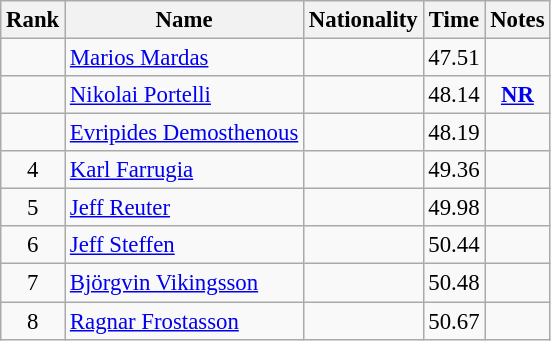<table class="wikitable sortable" style="text-align:center; font-size:95%">
<tr>
<th>Rank</th>
<th>Name</th>
<th>Nationality</th>
<th>Time</th>
<th>Notes</th>
</tr>
<tr>
<td></td>
<td align=left><a href='#'>Marios Mardas</a></td>
<td align=left></td>
<td>47.51</td>
<td></td>
</tr>
<tr>
<td></td>
<td align=left><a href='#'>Nikolai Portelli</a></td>
<td align=left></td>
<td>48.14</td>
<td><strong><a href='#'>NR</a></strong></td>
</tr>
<tr>
<td></td>
<td align=left><a href='#'>Evripides Demosthenous</a></td>
<td align=left></td>
<td>48.19</td>
<td></td>
</tr>
<tr>
<td>4</td>
<td align=left><a href='#'>Karl Farrugia</a></td>
<td align=left></td>
<td>49.36</td>
<td></td>
</tr>
<tr>
<td>5</td>
<td align=left><a href='#'>Jeff Reuter</a></td>
<td align=left></td>
<td>49.98</td>
<td></td>
</tr>
<tr>
<td>6</td>
<td align=left><a href='#'>Jeff Steffen</a></td>
<td align=left></td>
<td>50.44</td>
<td></td>
</tr>
<tr>
<td>7</td>
<td align=left><a href='#'>Björgvin Vikingsson</a></td>
<td align=left></td>
<td>50.48</td>
<td></td>
</tr>
<tr>
<td>8</td>
<td align=left><a href='#'>Ragnar Frostasson</a></td>
<td align=left></td>
<td>50.67</td>
<td></td>
</tr>
</table>
